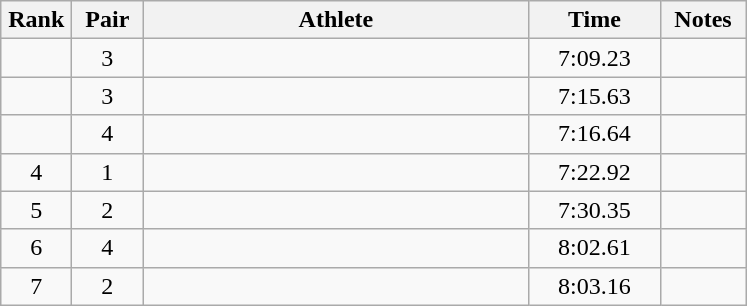<table class=wikitable style="text-align:center">
<tr>
<th width=40>Rank</th>
<th width=40>Pair</th>
<th width=250>Athlete</th>
<th width=80>Time</th>
<th width=50>Notes</th>
</tr>
<tr>
<td></td>
<td>3</td>
<td align=left></td>
<td>7:09.23</td>
<td></td>
</tr>
<tr>
<td></td>
<td>3</td>
<td align=left></td>
<td>7:15.63</td>
<td></td>
</tr>
<tr>
<td></td>
<td>4</td>
<td align=left></td>
<td>7:16.64</td>
<td></td>
</tr>
<tr>
<td>4</td>
<td>1</td>
<td align=left></td>
<td>7:22.92</td>
<td></td>
</tr>
<tr>
<td>5</td>
<td>2</td>
<td align=left></td>
<td>7:30.35</td>
<td></td>
</tr>
<tr>
<td>6</td>
<td>4</td>
<td align=left></td>
<td>8:02.61</td>
<td></td>
</tr>
<tr>
<td>7</td>
<td>2</td>
<td align=left></td>
<td>8:03.16</td>
<td></td>
</tr>
</table>
